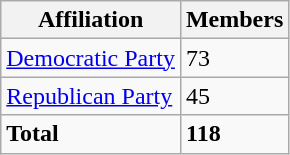<table class="wikitable">
<tr>
<th>Affiliation</th>
<th>Members</th>
</tr>
<tr>
<td><a href='#'>Democratic Party</a></td>
<td>73</td>
</tr>
<tr>
<td><a href='#'>Republican Party</a></td>
<td>45</td>
</tr>
<tr>
<td><strong>Total</strong></td>
<td><strong>118</strong></td>
</tr>
</table>
